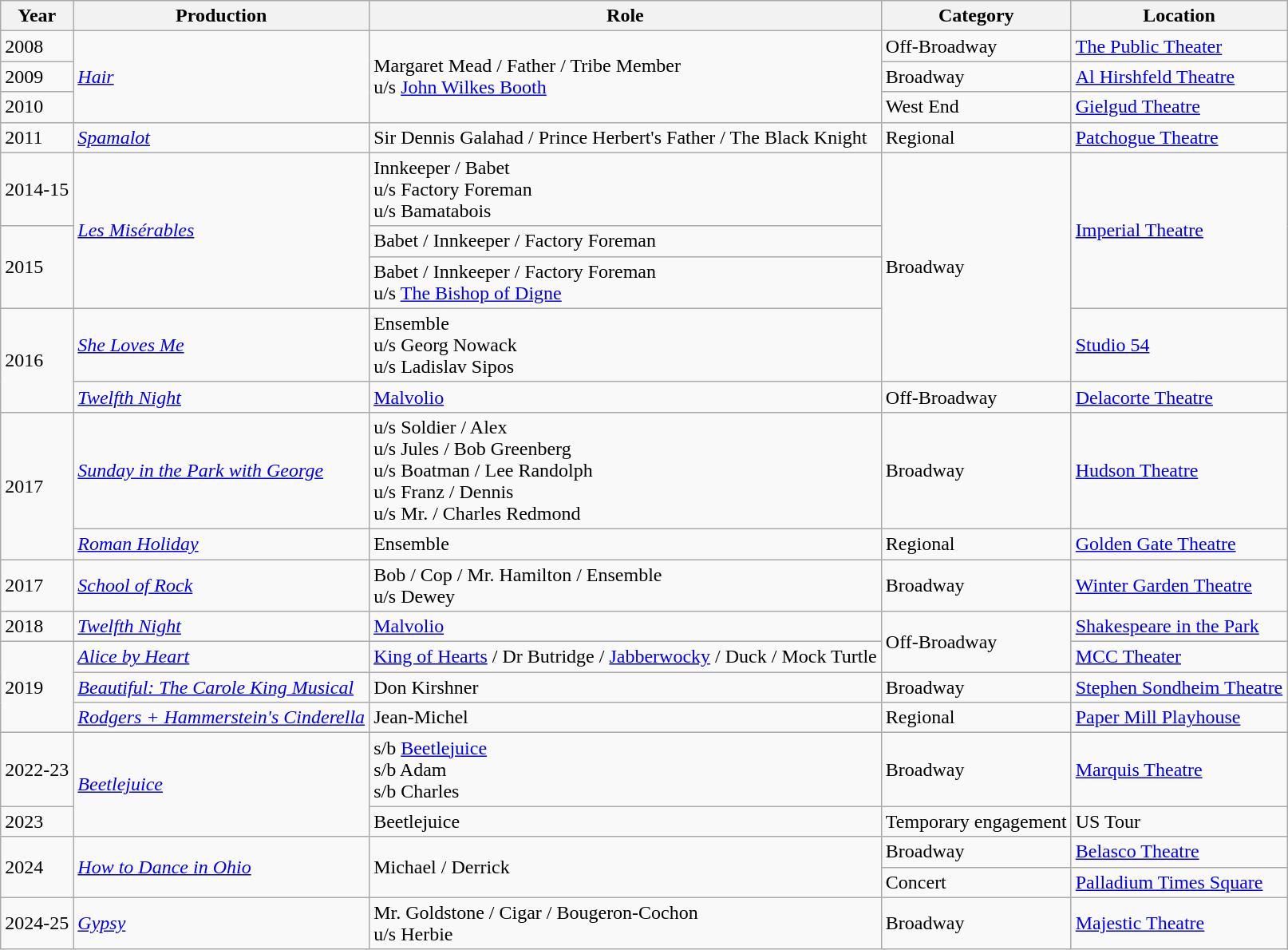<table class="wikitable">
<tr>
<th>Year</th>
<th>Production</th>
<th>Role</th>
<th>Category</th>
<th>Location</th>
</tr>
<tr>
<td>2008</td>
<td rowspan="3"><em><a href='#'>Hair</a></em></td>
<td rowspan="3">Margaret Mead / Father / Tribe Member<br>u/s <a href='#'>John Wilkes Booth</a></td>
<td>Off-Broadway</td>
<td><a href='#'>The Public Theater</a></td>
</tr>
<tr>
<td>2009</td>
<td>Broadway</td>
<td><a href='#'>Al Hirshfeld Theatre</a></td>
</tr>
<tr>
<td>2010</td>
<td>West End</td>
<td><a href='#'>Gielgud Theatre</a></td>
</tr>
<tr>
<td>2011</td>
<td><em><a href='#'>Spamalot</a></em></td>
<td>Sir Dennis Galahad / Prince Herbert's Father / The Black Knight</td>
<td>Regional</td>
<td><a href='#'>Patchogue Theatre</a></td>
</tr>
<tr>
<td>2014-15</td>
<td rowspan=3><em><a href='#'>Les Misérables</a></em></td>
<td>Innkeeper / Babet<br>u/s Factory Foreman<br>u/s Bamatabois</td>
<td rowspan="4">Broadway</td>
<td rowspan=3><a href='#'>Imperial Theatre</a></td>
</tr>
<tr>
<td rowspan=2>2015</td>
<td>Babet / Innkeeper / Factory Foreman</td>
</tr>
<tr>
<td>Babet / Innkeeper / Factory Foreman<br>u/s <a href='#'>The Bishop of Digne</a></td>
</tr>
<tr>
<td rowspan="2">2016</td>
<td><em><a href='#'>She Loves Me</a></em></td>
<td>Ensemble<br>u/s Georg Nowack<br>u/s Ladislav Sipos</td>
<td><a href='#'>Studio 54</a></td>
</tr>
<tr>
<td><em><a href='#'>Twelfth Night</a></em></td>
<td><a href='#'>Malvolio</a></td>
<td>Off-Broadway</td>
<td><a href='#'>Delacorte Theatre</a></td>
</tr>
<tr>
<td rowspan="2">2017</td>
<td><em><a href='#'>Sunday in the Park with George</a></em></td>
<td>u/s Soldier / Alex<br>u/s Jules / Bob Greenberg<br>u/s Boatman / Lee Randolph<br>u/s Franz / Dennis<br>u/s Mr. / Charles Redmond</td>
<td>Broadway</td>
<td><a href='#'>Hudson Theatre</a></td>
</tr>
<tr>
<td><em><a href='#'>Roman Holiday</a></em></td>
<td>Ensemble</td>
<td>Regional</td>
<td><a href='#'>Golden Gate Theatre</a></td>
</tr>
<tr>
<td>2017</td>
<td><em><a href='#'>School of Rock</a></em></td>
<td>Bob / Cop / Mr. Hamilton / Ensemble<br>u/s Dewey</td>
<td>Broadway</td>
<td><a href='#'>Winter Garden Theatre</a></td>
</tr>
<tr>
<td>2018</td>
<td><em><a href='#'>Twelfth Night</a></em></td>
<td><a href='#'>Malvolio</a></td>
<td rowspan=2>Off-Broadway</td>
<td><a href='#'>Shakespeare in the Park</a></td>
</tr>
<tr>
<td rowspan=3>2019</td>
<td><em><a href='#'>Alice by Heart</a></em></td>
<td><a href='#'>King of Hearts</a> / Dr Butridge / <a href='#'>Jabberwocky</a> / Duck / Mock Turtle</td>
<td><a href='#'>MCC Theater</a></td>
</tr>
<tr>
<td><em><a href='#'>Beautiful: The Carole King Musical</a></em></td>
<td>Don Kirshner</td>
<td>Broadway</td>
<td><a href='#'>Stephen Sondheim Theatre</a></td>
</tr>
<tr>
<td><em><a href='#'>Rodgers + Hammerstein's Cinderella</a></em></td>
<td>Jean-Michel</td>
<td>Regional</td>
<td><a href='#'>Paper Mill Playhouse</a></td>
</tr>
<tr>
<td>2022-23</td>
<td rowspan=2><a href='#'><em>Beetlejuice</em></a></td>
<td>s/b <a href='#'>Beetlejuice</a><br>s/b Adam<br>s/b Charles</td>
<td>Broadway</td>
<td><a href='#'>Marquis Theatre</a></td>
</tr>
<tr>
<td>2023</td>
<td>Beetlejuice</td>
<td>Temporary engagement</td>
<td>US Tour</td>
</tr>
<tr>
<td rowspan=2>2024</td>
<td rowspan=2><em><a href='#'>How to Dance in Ohio</a></em></td>
<td rowspan=2>Michael / Derrick</td>
<td>Broadway</td>
<td><a href='#'>Belasco Theatre</a></td>
</tr>
<tr>
<td>Concert</td>
<td><a href='#'>Palladium Times Square</a></td>
</tr>
<tr>
<td>2024-25</td>
<td><em><a href='#'>Gypsy</a></em></td>
<td>Mr. Goldstone / Cigar / Bougeron-Cochon<br>u/s Herbie</td>
<td>Broadway</td>
<td><a href='#'>Majestic Theatre</a></td>
</tr>
</table>
